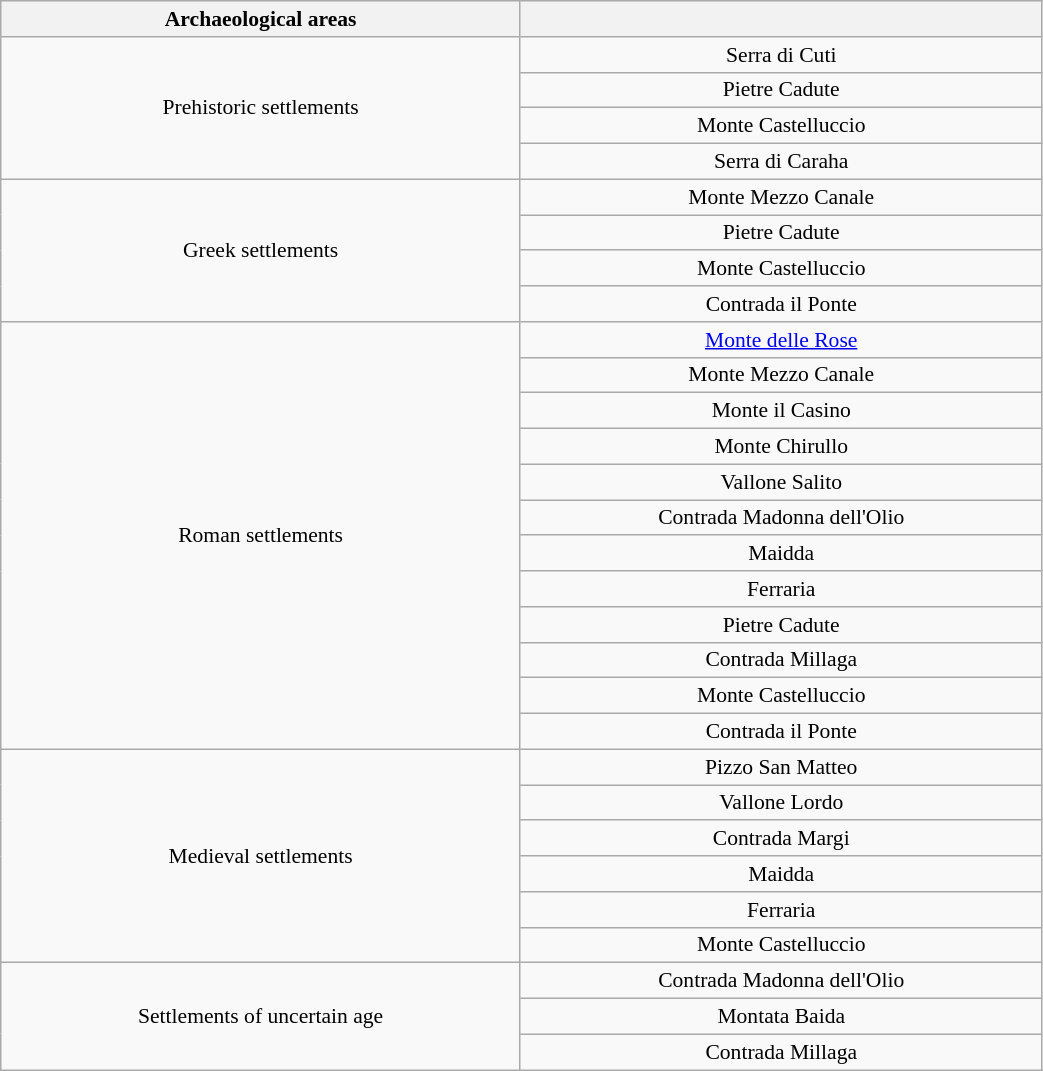<table class="wikitable" style="font-size:90%;width:55%;text-align:center;">
<tr bgcolor="#EFEFEF">
<th> Archaeological areas</th>
<th></th>
</tr>
<tr>
<td rowspan="4"> Prehistoric settlements</td>
<td>Serra di Cuti</td>
</tr>
<tr>
<td>Pietre Cadute</td>
</tr>
<tr>
<td>Monte Castelluccio</td>
</tr>
<tr>
<td>Serra di Caraha</td>
</tr>
<tr>
<td rowspan="4"> Greek settlements</td>
<td>Monte Mezzo Canale</td>
</tr>
<tr>
<td>Pietre Cadute</td>
</tr>
<tr>
<td>Monte Castelluccio</td>
</tr>
<tr>
<td>Contrada il Ponte</td>
</tr>
<tr>
<td rowspan="12"> Roman settlements</td>
<td><a href='#'>Monte delle Rose</a></td>
</tr>
<tr>
<td>Monte Mezzo Canale</td>
</tr>
<tr>
<td>Monte il Casino</td>
</tr>
<tr>
<td>Monte Chirullo</td>
</tr>
<tr>
<td>Vallone Salito</td>
</tr>
<tr>
<td>Contrada Madonna dell'Olio</td>
</tr>
<tr>
<td>Maidda</td>
</tr>
<tr>
<td>Ferraria</td>
</tr>
<tr>
<td>Pietre Cadute</td>
</tr>
<tr>
<td>Contrada Millaga</td>
</tr>
<tr>
<td>Monte Castelluccio</td>
</tr>
<tr>
<td>Contrada il Ponte</td>
</tr>
<tr>
<td rowspan="6">Medieval settlements</td>
<td>Pizzo San Matteo</td>
</tr>
<tr>
<td>Vallone Lordo</td>
</tr>
<tr>
<td>Contrada Margi</td>
</tr>
<tr>
<td>Maidda</td>
</tr>
<tr>
<td>Ferraria</td>
</tr>
<tr>
<td>Monte Castelluccio</td>
</tr>
<tr>
<td rowspan="3">Settlements of uncertain age</td>
<td>Contrada Madonna dell'Olio</td>
</tr>
<tr>
<td>Montata Baida</td>
</tr>
<tr>
<td>Contrada Millaga</td>
</tr>
</table>
